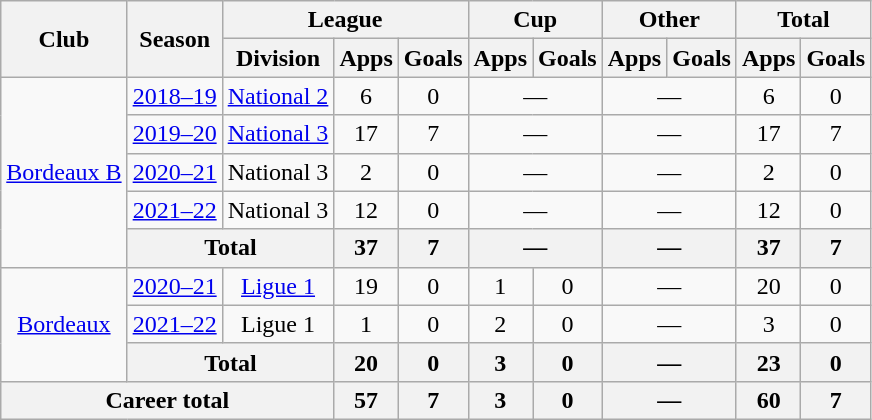<table class="wikitable" style="text-align:center">
<tr>
<th rowspan="2">Club</th>
<th rowspan="2">Season</th>
<th colspan="3">League</th>
<th colspan="2">Cup</th>
<th colspan="2">Other</th>
<th colspan="2">Total</th>
</tr>
<tr>
<th>Division</th>
<th>Apps</th>
<th>Goals</th>
<th>Apps</th>
<th>Goals</th>
<th>Apps</th>
<th>Goals</th>
<th>Apps</th>
<th>Goals</th>
</tr>
<tr>
<td rowspan="5"><a href='#'>Bordeaux B</a></td>
<td><a href='#'>2018–19</a></td>
<td><a href='#'>National 2</a></td>
<td>6</td>
<td>0</td>
<td colspan="2">—</td>
<td colspan="2">—</td>
<td>6</td>
<td>0</td>
</tr>
<tr>
<td><a href='#'>2019–20</a></td>
<td><a href='#'>National 3</a></td>
<td>17</td>
<td>7</td>
<td colspan="2">—</td>
<td colspan="2">—</td>
<td>17</td>
<td>7</td>
</tr>
<tr>
<td><a href='#'>2020–21</a></td>
<td>National 3</td>
<td>2</td>
<td>0</td>
<td colspan="2">—</td>
<td colspan="2">—</td>
<td>2</td>
<td>0</td>
</tr>
<tr>
<td><a href='#'>2021–22</a></td>
<td>National 3</td>
<td>12</td>
<td>0</td>
<td colspan="2">—</td>
<td colspan="2">—</td>
<td>12</td>
<td>0</td>
</tr>
<tr>
<th colspan="2">Total</th>
<th>37</th>
<th>7</th>
<th colspan="2">—</th>
<th colspan="2">—</th>
<th>37</th>
<th>7</th>
</tr>
<tr>
<td rowspan="3"><a href='#'>Bordeaux</a></td>
<td><a href='#'>2020–21</a></td>
<td><a href='#'>Ligue 1</a></td>
<td>19</td>
<td>0</td>
<td>1</td>
<td>0</td>
<td colspan="2">—</td>
<td>20</td>
<td>0</td>
</tr>
<tr>
<td><a href='#'>2021–22</a></td>
<td>Ligue 1</td>
<td>1</td>
<td>0</td>
<td>2</td>
<td>0</td>
<td colspan="2">—</td>
<td>3</td>
<td>0</td>
</tr>
<tr>
<th colspan="2">Total</th>
<th>20</th>
<th>0</th>
<th>3</th>
<th>0</th>
<th colspan="2">—</th>
<th>23</th>
<th>0</th>
</tr>
<tr>
<th colspan="3">Career total</th>
<th>57</th>
<th>7</th>
<th>3</th>
<th>0</th>
<th colspan="2">—</th>
<th>60</th>
<th>7</th>
</tr>
</table>
